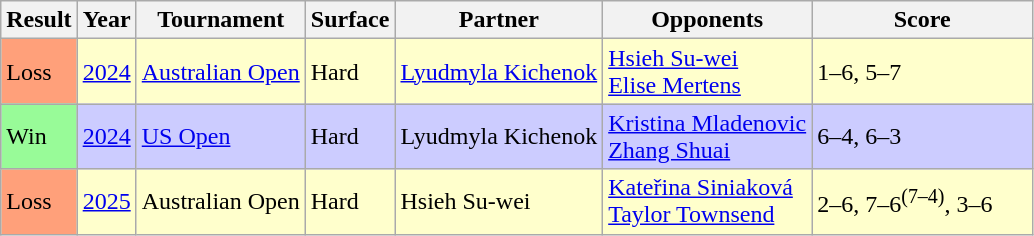<table class="sortable wikitable">
<tr>
<th>Result</th>
<th>Year</th>
<th>Tournament</th>
<th>Surface</th>
<th>Partner</th>
<th>Opponents</th>
<th class="unsortable" width=140>Score</th>
</tr>
<tr bgcolor=#FFFFCC>
<td bgcolor=ffa07a>Loss</td>
<td><a href='#'>2024</a></td>
<td><a href='#'>Australian Open</a></td>
<td>Hard</td>
<td> <a href='#'>Lyudmyla Kichenok</a></td>
<td> <a href='#'>Hsieh Su-wei</a> <br>  <a href='#'>Elise Mertens</a></td>
<td>1–6, 5–7</td>
</tr>
<tr style=background:#ccf>
<td bgcolor=98FB98>Win</td>
<td><a href='#'>2024</a></td>
<td><a href='#'>US Open</a></td>
<td>Hard</td>
<td> Lyudmyla Kichenok</td>
<td> <a href='#'>Kristina Mladenovic</a> <br>  <a href='#'>Zhang Shuai</a></td>
<td>6–4, 6–3</td>
</tr>
<tr style="background:#FFFFCC;">
<td bgcolor=ffa07a>Loss</td>
<td><a href='#'>2025</a></td>
<td>Australian Open</td>
<td>Hard</td>
<td> Hsieh Su-wei</td>
<td> <a href='#'>Kateřina Siniaková</a> <br>  <a href='#'>Taylor Townsend</a></td>
<td>2–6, 7–6<sup>(7–4)</sup>, 3–6</td>
</tr>
</table>
